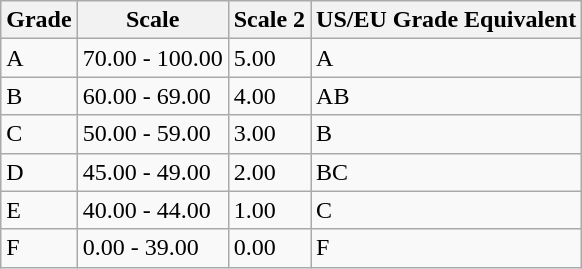<table class="wikitable">
<tr>
<th>Grade</th>
<th>Scale</th>
<th>Scale 2</th>
<th>US/EU Grade Equivalent</th>
</tr>
<tr>
<td>A</td>
<td>70.00 - 100.00</td>
<td>5.00</td>
<td>A</td>
</tr>
<tr>
<td>B</td>
<td>60.00 - 69.00</td>
<td>4.00</td>
<td>AB</td>
</tr>
<tr>
<td>C</td>
<td>50.00 - 59.00</td>
<td>3.00</td>
<td>B</td>
</tr>
<tr>
<td>D</td>
<td>45.00 - 49.00</td>
<td>2.00</td>
<td>BC</td>
</tr>
<tr>
<td>E</td>
<td>40.00 - 44.00</td>
<td>1.00</td>
<td>C</td>
</tr>
<tr>
<td>F</td>
<td>0.00 - 39.00</td>
<td>0.00</td>
<td>F</td>
</tr>
</table>
